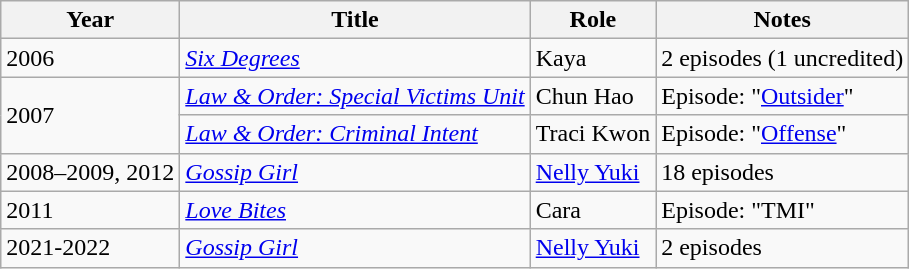<table class="wikitable sortable">
<tr>
<th>Year</th>
<th>Title</th>
<th>Role</th>
<th class="unsortable">Notes</th>
</tr>
<tr>
<td>2006</td>
<td><em><a href='#'>Six Degrees</a></em></td>
<td>Kaya</td>
<td>2 episodes (1 uncredited)</td>
</tr>
<tr>
<td rowspan="2">2007</td>
<td><em><a href='#'>Law & Order: Special Victims Unit</a></em></td>
<td>Chun Hao</td>
<td>Episode: "<a href='#'>Outsider</a>"</td>
</tr>
<tr>
<td><em><a href='#'>Law & Order: Criminal Intent</a></em></td>
<td>Traci Kwon</td>
<td>Episode: "<a href='#'>Offense</a>"</td>
</tr>
<tr>
<td>2008–2009, 2012</td>
<td><em><a href='#'>Gossip Girl</a></em></td>
<td><a href='#'>Nelly Yuki</a></td>
<td>18 episodes</td>
</tr>
<tr>
<td>2011</td>
<td><em><a href='#'>Love Bites</a></em></td>
<td>Cara</td>
<td>Episode: "TMI"</td>
</tr>
<tr>
<td>2021-2022</td>
<td><em><a href='#'>Gossip Girl</a></em></td>
<td><a href='#'>Nelly Yuki</a></td>
<td>2 episodes</td>
</tr>
</table>
